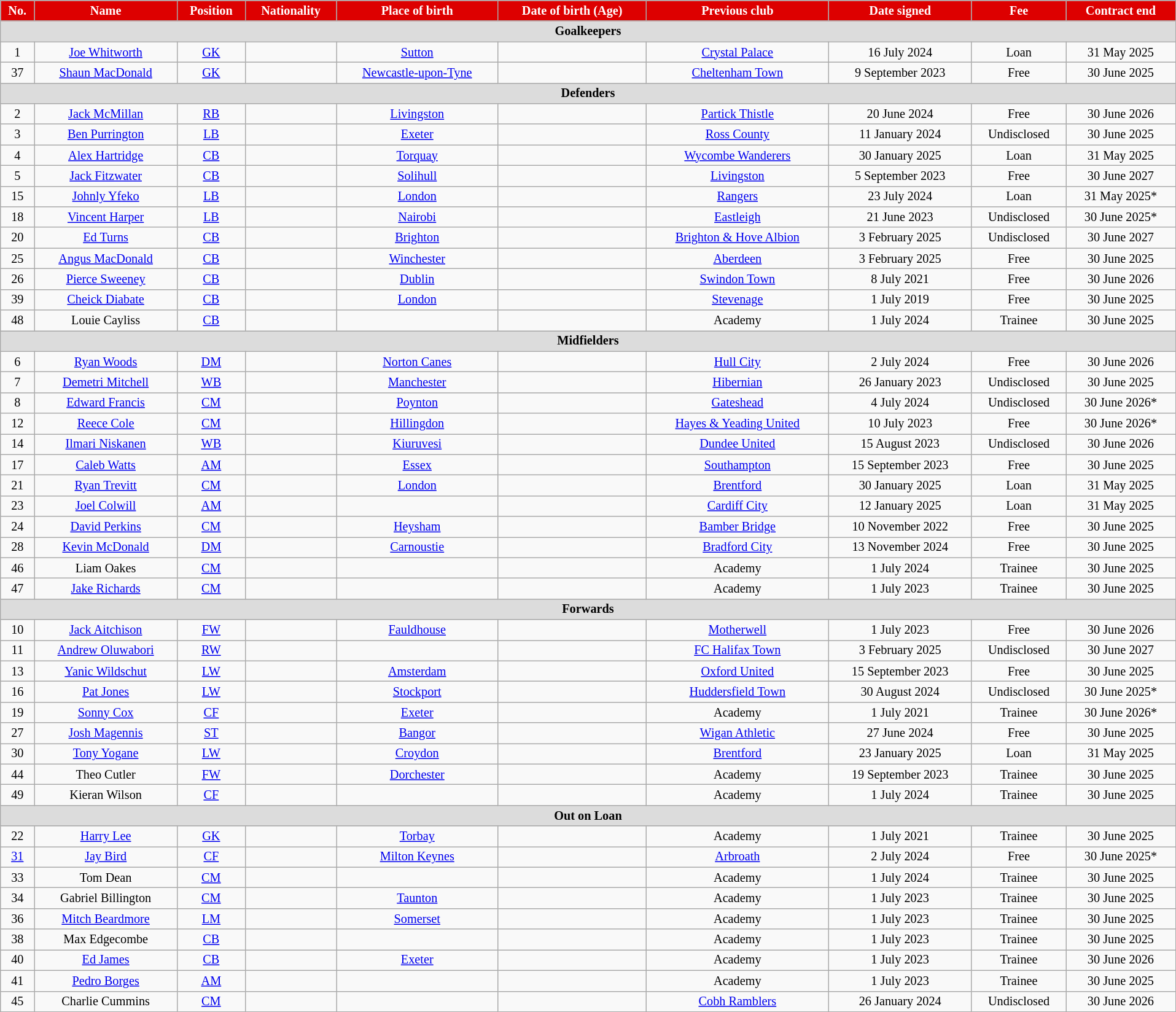<table class="wikitable" style="text-align:center; font-size:84.5%; width:101%;">
<tr>
<th style="color:white; background:#d00; text-align:center;">No.</th>
<th style="color:white; background:#d00; text-align:center;">Name</th>
<th style="color:white; background:#d00; text-align:center;">Position</th>
<th style="color:white; background:#d00; text-align:center;">Nationality</th>
<th style="color:white; background:#d00; text-align:center;">Place of birth</th>
<th style="color:white; background:#d00; text-align:center;">Date of birth (Age)</th>
<th style="color:white; background:#d00; text-align:center;">Previous club</th>
<th style="color:white; background:#d00; text-align:center;">Date signed</th>
<th style="color:white; background:#d00; text-align:center;">Fee</th>
<th style="color:white; background:#d00; text-align:center;">Contract end</th>
</tr>
<tr>
<th colspan="14" style="background:#dcdcdc; tepxt-align:center;">Goalkeepers</th>
</tr>
<tr>
<td>1</td>
<td><a href='#'>Joe Whitworth</a></td>
<td><a href='#'>GK</a></td>
<td></td>
<td><a href='#'>Sutton</a></td>
<td></td>
<td><a href='#'>Crystal Palace</a></td>
<td>16 July 2024</td>
<td>Loan</td>
<td>31 May 2025</td>
</tr>
<tr>
<td>37</td>
<td><a href='#'>Shaun MacDonald</a></td>
<td><a href='#'>GK</a></td>
<td></td>
<td><a href='#'>Newcastle-upon-Tyne</a></td>
<td></td>
<td><a href='#'>Cheltenham Town</a></td>
<td>9 September 2023</td>
<td>Free</td>
<td>30 June 2025</td>
</tr>
<tr>
<th colspan="14" style="background:#dcdcdc; tepxt-align:center;">Defenders</th>
</tr>
<tr>
<td>2</td>
<td><a href='#'>Jack McMillan</a></td>
<td><a href='#'>RB</a></td>
<td></td>
<td><a href='#'>Livingston</a></td>
<td></td>
<td> <a href='#'>Partick Thistle</a></td>
<td>20 June 2024</td>
<td>Free</td>
<td>30 June 2026</td>
</tr>
<tr>
<td>3</td>
<td><a href='#'>Ben Purrington</a></td>
<td><a href='#'>LB</a></td>
<td></td>
<td><a href='#'>Exeter</a></td>
<td></td>
<td> <a href='#'>Ross County</a></td>
<td>11 January 2024</td>
<td>Undisclosed</td>
<td>30 June 2025</td>
</tr>
<tr>
<td>4</td>
<td><a href='#'>Alex Hartridge</a></td>
<td><a href='#'>CB</a></td>
<td></td>
<td><a href='#'>Torquay</a></td>
<td></td>
<td><a href='#'>Wycombe Wanderers</a></td>
<td>30 January 2025</td>
<td>Loan</td>
<td>31 May 2025</td>
</tr>
<tr>
<td>5</td>
<td><a href='#'>Jack Fitzwater</a></td>
<td><a href='#'>CB</a></td>
<td></td>
<td><a href='#'>Solihull</a></td>
<td></td>
<td> <a href='#'>Livingston</a></td>
<td>5 September 2023</td>
<td>Free</td>
<td>30 June 2027</td>
</tr>
<tr>
<td>15</td>
<td><a href='#'>Johnly Yfeko</a></td>
<td><a href='#'>LB</a></td>
<td></td>
<td><a href='#'>London</a></td>
<td></td>
<td> <a href='#'>Rangers</a></td>
<td>23 July 2024</td>
<td>Loan</td>
<td>31 May 2025*</td>
</tr>
<tr>
<td>18</td>
<td><a href='#'>Vincent Harper</a></td>
<td><a href='#'>LB</a></td>
<td></td>
<td><a href='#'>Nairobi</a></td>
<td></td>
<td><a href='#'>Eastleigh</a></td>
<td>21 June 2023</td>
<td>Undisclosed</td>
<td>30 June 2025*</td>
</tr>
<tr>
<td>20</td>
<td><a href='#'>Ed Turns</a></td>
<td><a href='#'>CB</a></td>
<td></td>
<td> <a href='#'>Brighton</a></td>
<td></td>
<td><a href='#'>Brighton & Hove Albion</a></td>
<td>3 February 2025</td>
<td>Undisclosed</td>
<td>30 June 2027</td>
</tr>
<tr>
<td>25</td>
<td><a href='#'>Angus MacDonald</a></td>
<td><a href='#'>CB</a></td>
<td></td>
<td><a href='#'>Winchester</a></td>
<td></td>
<td> <a href='#'>Aberdeen</a></td>
<td>3 February 2025</td>
<td>Free</td>
<td>30 June 2025</td>
</tr>
<tr>
<td>26</td>
<td><a href='#'>Pierce Sweeney</a></td>
<td><a href='#'>CB</a></td>
<td></td>
<td><a href='#'>Dublin</a></td>
<td></td>
<td><a href='#'>Swindon Town</a></td>
<td>8 July 2021</td>
<td>Free</td>
<td>30 June 2026</td>
</tr>
<tr>
<td>39</td>
<td><a href='#'>Cheick Diabate</a></td>
<td><a href='#'>CB</a></td>
<td></td>
<td><a href='#'>London</a></td>
<td></td>
<td><a href='#'>Stevenage</a></td>
<td>1 July 2019</td>
<td>Free</td>
<td>30 June 2025</td>
</tr>
<tr>
<td>48</td>
<td>Louie Cayliss</td>
<td><a href='#'>CB</a></td>
<td></td>
<td></td>
<td></td>
<td>Academy</td>
<td>1 July 2024</td>
<td>Trainee</td>
<td>30 June 2025</td>
</tr>
<tr>
<th colspan="14" style="background:#dcdcdc; tepxt-align:center;">Midfielders</th>
</tr>
<tr>
<td>6</td>
<td><a href='#'>Ryan Woods</a></td>
<td><a href='#'>DM</a></td>
<td></td>
<td><a href='#'>Norton Canes</a></td>
<td></td>
<td><a href='#'>Hull City</a></td>
<td>2 July 2024</td>
<td>Free</td>
<td>30 June 2026</td>
</tr>
<tr>
<td>7</td>
<td><a href='#'>Demetri Mitchell</a></td>
<td><a href='#'>WB</a></td>
<td></td>
<td><a href='#'>Manchester</a></td>
<td></td>
<td> <a href='#'>Hibernian</a></td>
<td>26 January 2023</td>
<td>Undisclosed</td>
<td>30 June 2025</td>
</tr>
<tr>
<td>8</td>
<td><a href='#'>Edward Francis</a></td>
<td><a href='#'>CM</a></td>
<td></td>
<td><a href='#'>Poynton</a></td>
<td></td>
<td><a href='#'>Gateshead</a></td>
<td>4 July 2024</td>
<td>Undisclosed</td>
<td>30 June 2026*</td>
</tr>
<tr>
<td>12</td>
<td><a href='#'>Reece Cole</a></td>
<td><a href='#'>CM</a></td>
<td></td>
<td><a href='#'>Hillingdon</a></td>
<td></td>
<td><a href='#'>Hayes & Yeading United</a></td>
<td>10 July 2023</td>
<td>Free</td>
<td>30 June 2026*</td>
</tr>
<tr>
<td>14</td>
<td><a href='#'>Ilmari Niskanen</a></td>
<td><a href='#'>WB</a></td>
<td></td>
<td><a href='#'>Kiuruvesi</a></td>
<td></td>
<td> <a href='#'>Dundee United</a></td>
<td>15 August 2023</td>
<td>Undisclosed</td>
<td>30 June 2026</td>
</tr>
<tr>
<td>17</td>
<td><a href='#'>Caleb Watts</a></td>
<td><a href='#'>AM</a></td>
<td></td>
<td> <a href='#'>Essex</a></td>
<td></td>
<td><a href='#'>Southampton</a></td>
<td>15 September 2023</td>
<td>Free</td>
<td>30 June 2025</td>
</tr>
<tr>
<td>21</td>
<td><a href='#'>Ryan Trevitt</a></td>
<td><a href='#'>CM</a></td>
<td></td>
<td><a href='#'>London</a></td>
<td></td>
<td><a href='#'>Brentford</a></td>
<td>30 January 2025</td>
<td>Loan</td>
<td>31 May 2025</td>
</tr>
<tr>
<td>23</td>
<td><a href='#'>Joel Colwill</a></td>
<td><a href='#'>AM</a></td>
<td></td>
<td></td>
<td></td>
<td> <a href='#'>Cardiff City</a></td>
<td>12 January 2025</td>
<td>Loan</td>
<td>31 May 2025</td>
</tr>
<tr>
<td>24</td>
<td><a href='#'>David Perkins</a></td>
<td><a href='#'>CM</a></td>
<td></td>
<td><a href='#'>Heysham</a></td>
<td></td>
<td><a href='#'>Bamber Bridge</a></td>
<td>10 November 2022</td>
<td>Free</td>
<td>30 June 2025</td>
</tr>
<tr>
<td>28</td>
<td><a href='#'>Kevin McDonald</a></td>
<td><a href='#'>DM</a></td>
<td></td>
<td><a href='#'>Carnoustie</a></td>
<td></td>
<td><a href='#'>Bradford City</a></td>
<td>13 November 2024</td>
<td>Free</td>
<td>30 June 2025</td>
</tr>
<tr>
<td>46</td>
<td>Liam Oakes</td>
<td><a href='#'>CM</a></td>
<td></td>
<td></td>
<td></td>
<td>Academy</td>
<td>1 July 2024</td>
<td>Trainee</td>
<td>30 June 2025</td>
</tr>
<tr>
<td>47</td>
<td><a href='#'>Jake Richards</a></td>
<td><a href='#'>CM</a></td>
<td></td>
<td></td>
<td></td>
<td>Academy</td>
<td>1 July 2023</td>
<td>Trainee</td>
<td>30 June 2025</td>
</tr>
<tr>
<th colspan="14" style="background:#dcdcdc; tepxt-align:center;">Forwards</th>
</tr>
<tr>
<td>10</td>
<td><a href='#'>Jack Aitchison</a></td>
<td><a href='#'>FW</a></td>
<td></td>
<td><a href='#'>Fauldhouse</a></td>
<td></td>
<td> <a href='#'>Motherwell</a></td>
<td>1 July 2023</td>
<td>Free</td>
<td>30 June 2026</td>
</tr>
<tr>
<td>11</td>
<td><a href='#'>Andrew Oluwabori</a></td>
<td><a href='#'>RW</a></td>
<td></td>
<td></td>
<td></td>
<td><a href='#'>FC Halifax Town</a></td>
<td>3 February 2025</td>
<td>Undisclosed</td>
<td>30 June 2027</td>
</tr>
<tr>
<td>13</td>
<td><a href='#'>Yanic Wildschut</a></td>
<td><a href='#'>LW</a></td>
<td></td>
<td> <a href='#'>Amsterdam</a></td>
<td></td>
<td><a href='#'>Oxford United</a></td>
<td>15 September 2023</td>
<td>Free</td>
<td>30 June 2025</td>
</tr>
<tr>
<td>16</td>
<td><a href='#'>Pat Jones</a></td>
<td><a href='#'>LW</a></td>
<td></td>
<td> <a href='#'>Stockport</a></td>
<td></td>
<td><a href='#'>Huddersfield Town</a></td>
<td>30 August 2024</td>
<td>Undisclosed</td>
<td>30 June 2025*</td>
</tr>
<tr>
<td>19</td>
<td><a href='#'>Sonny Cox</a></td>
<td><a href='#'>CF</a></td>
<td></td>
<td><a href='#'>Exeter</a></td>
<td></td>
<td>Academy</td>
<td>1 July 2021</td>
<td>Trainee</td>
<td>30 June 2026*</td>
</tr>
<tr>
<td>27</td>
<td><a href='#'>Josh Magennis</a></td>
<td><a href='#'>ST</a></td>
<td></td>
<td><a href='#'>Bangor</a></td>
<td></td>
<td><a href='#'>Wigan Athletic</a></td>
<td>27 June 2024</td>
<td>Free</td>
<td>30 June 2025</td>
</tr>
<tr>
<td>30</td>
<td><a href='#'>Tony Yogane</a></td>
<td><a href='#'>LW</a></td>
<td></td>
<td><a href='#'>Croydon</a></td>
<td></td>
<td><a href='#'>Brentford</a></td>
<td>23 January 2025</td>
<td>Loan</td>
<td>31 May 2025</td>
</tr>
<tr>
<td>44</td>
<td>Theo Cutler</td>
<td><a href='#'>FW</a></td>
<td></td>
<td><a href='#'>Dorchester</a></td>
<td></td>
<td>Academy</td>
<td>19 September 2023</td>
<td>Trainee</td>
<td>30 June 2025</td>
</tr>
<tr>
<td>49</td>
<td>Kieran Wilson</td>
<td><a href='#'>CF</a></td>
<td></td>
<td></td>
<td></td>
<td>Academy</td>
<td>1 July 2024</td>
<td>Trainee</td>
<td>30 June 2025</td>
</tr>
<tr>
<th colspan="14" style="background:#dcdcdc; tepxt-align:center;">Out on Loan</th>
</tr>
<tr>
<td>22</td>
<td><a href='#'>Harry Lee</a></td>
<td><a href='#'>GK</a></td>
<td></td>
<td><a href='#'>Torbay</a></td>
<td></td>
<td>Academy</td>
<td>1 July 2021</td>
<td>Trainee</td>
<td>30 June 2025</td>
</tr>
<tr>
<td><a href='#'>31</a></td>
<td><a href='#'>Jay Bird</a></td>
<td><a href='#'>CF</a></td>
<td></td>
<td><a href='#'>Milton Keynes</a></td>
<td></td>
<td> <a href='#'>Arbroath</a></td>
<td>2 July 2024</td>
<td>Free</td>
<td>30 June 2025*</td>
</tr>
<tr>
<td>33</td>
<td>Tom Dean</td>
<td><a href='#'>CM</a></td>
<td></td>
<td></td>
<td></td>
<td>Academy</td>
<td>1 July 2024</td>
<td>Trainee</td>
<td>30 June 2025</td>
</tr>
<tr>
<td>34</td>
<td>Gabriel Billington</td>
<td><a href='#'>CM</a></td>
<td></td>
<td><a href='#'>Taunton</a></td>
<td></td>
<td>Academy</td>
<td>1 July 2023</td>
<td>Trainee</td>
<td>30 June 2025</td>
</tr>
<tr>
<td>36</td>
<td><a href='#'>Mitch Beardmore</a></td>
<td><a href='#'>LM</a></td>
<td></td>
<td><a href='#'>Somerset</a></td>
<td></td>
<td>Academy</td>
<td>1 July 2023</td>
<td>Trainee</td>
<td>30 June 2025</td>
</tr>
<tr>
<td>38</td>
<td>Max Edgecombe</td>
<td><a href='#'>CB</a></td>
<td></td>
<td></td>
<td></td>
<td>Academy</td>
<td>1 July 2023</td>
<td>Trainee</td>
<td>30 June 2025</td>
</tr>
<tr>
<td>40</td>
<td><a href='#'>Ed James</a></td>
<td><a href='#'>CB</a></td>
<td></td>
<td> <a href='#'>Exeter</a></td>
<td></td>
<td>Academy</td>
<td>1 July 2023</td>
<td>Trainee</td>
<td>30 June 2026</td>
</tr>
<tr>
<td>41</td>
<td><a href='#'>Pedro Borges</a></td>
<td><a href='#'>AM</a></td>
<td></td>
<td></td>
<td></td>
<td>Academy</td>
<td>1 July 2023</td>
<td>Trainee</td>
<td>30 June 2025</td>
</tr>
<tr>
<td>45</td>
<td>Charlie Cummins</td>
<td><a href='#'>CM</a></td>
<td></td>
<td></td>
<td></td>
<td> <a href='#'>Cobh Ramblers</a></td>
<td>26 January 2024</td>
<td>Undisclosed</td>
<td>30 June 2026</td>
</tr>
</table>
